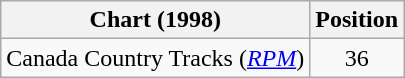<table class="wikitable sortable">
<tr>
<th scope="col">Chart (1998)</th>
<th scope="col">Position</th>
</tr>
<tr>
<td>Canada Country Tracks (<em><a href='#'>RPM</a></em>)</td>
<td align="center">36</td>
</tr>
</table>
